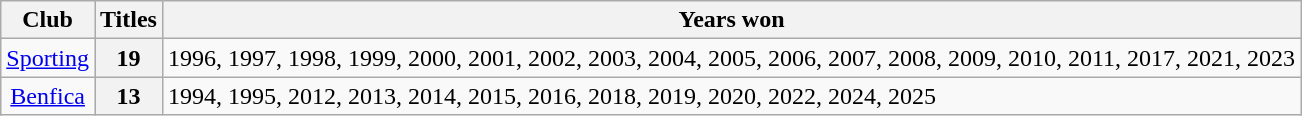<table class="wikitable sortable plainrowheaders">
<tr>
<th scope="col">Club</th>
<th scope="col" style="width:2em;">Titles</th>
<th scope="col">Years won</th>
</tr>
<tr>
<td align="center"><a href='#'>Sporting</a></td>
<th scope="row">19</th>
<td>1996, 1997, 1998, 1999, 2000, 2001, 2002, 2003, 2004, 2005, 2006, 2007, 2008, 2009, 2010, 2011, 2017, 2021, 2023</td>
</tr>
<tr>
<td align="center"><a href='#'>Benfica</a></td>
<th scope="row">13</th>
<td>1994, 1995, 2012, 2013, 2014, 2015, 2016, 2018, 2019, 2020, 2022, 2024, 2025</td>
</tr>
</table>
